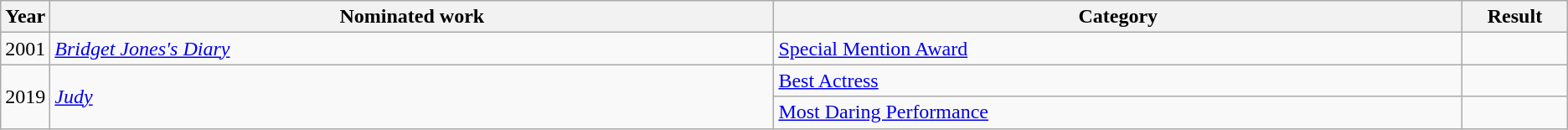<table class="wikitable sortable">
<tr>
<th scope="col" style="width:1em;">Year</th>
<th scope="col" style="width:39em;">Nominated work</th>
<th scope="col" style="width:37em;">Category</th>
<th scope="col" style="width:5em;">Result</th>
</tr>
<tr>
<td>2001</td>
<td><em><a href='#'>Bridget Jones's Diary</a></em></td>
<td><a href='#'>Special Mention Award</a></td>
<td></td>
</tr>
<tr>
<td Rowspan=2>2019</td>
<td Rowspan=2><em><a href='#'>Judy</a></em></td>
<td><a href='#'>Best Actress</a></td>
<td></td>
</tr>
<tr>
<td><a href='#'>Most Daring Performance</a></td>
<td></td>
</tr>
</table>
